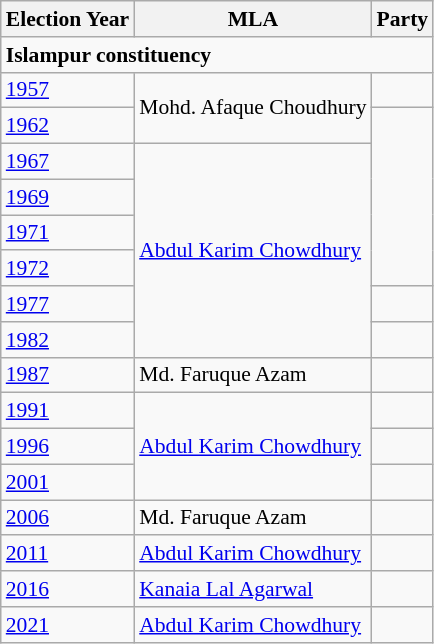<table class="wikitable sortable" style="font-size:90%">
<tr>
<th>Election Year</th>
<th>MLA</th>
<th colspan="2">Party</th>
</tr>
<tr>
<td colspan="4"><strong>Islampur constituency</strong></td>
</tr>
<tr>
<td><a href='#'>1957</a></td>
<td rowspan="2">Mohd. Afaque Choudhury</td>
<td></td>
</tr>
<tr>
<td><a href='#'>1962</a></td>
</tr>
<tr>
<td><a href='#'>1967</a></td>
<td rowspan="6"><a href='#'>Abdul Karim Chowdhury</a></td>
</tr>
<tr>
<td><a href='#'>1969</a></td>
</tr>
<tr>
<td><a href='#'>1971</a></td>
</tr>
<tr>
<td><a href='#'>1972</a></td>
</tr>
<tr>
<td><a href='#'>1977</a></td>
<td></td>
</tr>
<tr>
<td><a href='#'>1982</a></td>
<td></td>
</tr>
<tr>
<td><a href='#'>1987</a></td>
<td>Md. Faruque Azam</td>
<td></td>
</tr>
<tr>
<td><a href='#'>1991</a></td>
<td rowspan="3"><a href='#'>Abdul Karim Chowdhury</a></td>
<td></td>
</tr>
<tr>
<td><a href='#'>1996</a></td>
</tr>
<tr>
<td><a href='#'>2001</a></td>
<td></td>
</tr>
<tr>
<td><a href='#'>2006</a></td>
<td>Md. Faruque Azam</td>
<td></td>
</tr>
<tr>
<td><a href='#'>2011</a></td>
<td><a href='#'>Abdul Karim Chowdhury</a></td>
<td></td>
</tr>
<tr>
<td><a href='#'>2016</a></td>
<td><a href='#'>Kanaia Lal Agarwal</a></td>
<td></td>
</tr>
<tr>
<td><a href='#'>2021</a></td>
<td><a href='#'>Abdul Karim Chowdhury</a></td>
<td></td>
</tr>
</table>
